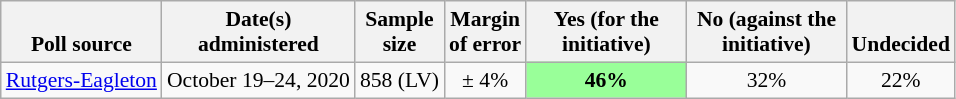<table class="wikitable" style="font-size:90%;text-align:center;">
<tr valign=bottom>
<th>Poll source</th>
<th>Date(s)<br>administered</th>
<th>Sample<br>size</th>
<th>Margin<br>of error</th>
<th style="width:100px;">Yes (for the initiative)</th>
<th style="width:100px;">No (against the initiative)</th>
<th>Undecided</th>
</tr>
<tr>
<td style="text-align:left;"><a href='#'>Rutgers-Eagleton</a></td>
<td>October 19–24, 2020</td>
<td>858 (LV)</td>
<td>± 4%</td>
<td style="background: rgb(153, 255, 153);"><strong>46%</strong></td>
<td>32%</td>
<td>22%</td>
</tr>
</table>
